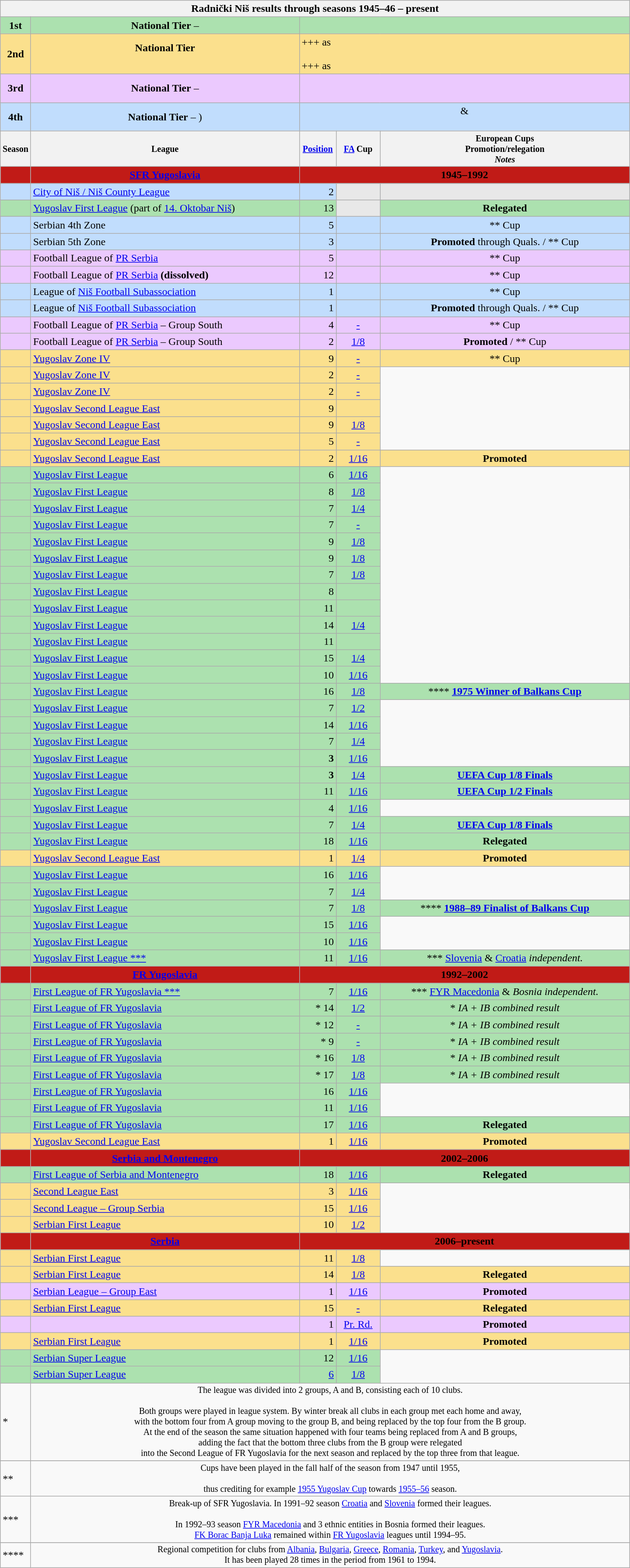<table class="wikitable collapsible collapsed" style="min-width:60em">
<tr>
<th colspan=5>Radnički Niš results through seasons 1945–46 – present</th>
</tr>
<tr style="text-align:center; background:#ace1af">
<td><strong>1st</strong></td>
<td style="background:#ace1af"><strong>National Tier</strong> – </td>
<td colspan="3" style="text-align:center"></td>
</tr>
<tr style="text-align:center; background:#fbe08d">
<td><strong>2nd</strong></td>
<td style="background:#fbe08d;"><strong>National Tier</strong> <br><br></td>
<td colspan="3" style="text-align:left">+++<a href='#'></a> as <br><br>+++<a href='#'></a> as <a href='#'></a><br></td>
</tr>
<tr style="text-align:center; background:#ebc9fe">
<td><strong>3rd</strong></td>
<td style="background:#ebc9fe;"><strong>National Tier</strong> – </td>
<td colspan="3" style="text-align:left"><br><br></td>
</tr>
<tr style="text-align:center; background:#c1ddfd">
<td><strong>4th</strong></td>
<td style="background:#c1ddfd"><strong>National Tier</strong> – )</td>
<td colspan="3" style="text-align:center"><a href='#'></a>  <a href='#'></a> & <a href='#'></a>  <a href='#'></a><br><br> <a href='#'></a>  <a href='#'> </a>  <a href='#'></a>  <a href='#'></a></td>
</tr>
<tr style="font-size:smaller">
<th width="40">Season<br></th>
<th>League</th>
<th width="50"><a href='#'>Position</a></th>
<th><a href='#'>FA</a> Cup</th>
<th>European Cups<br> Promotion/relegation <br><em>Notes</em></th>
</tr>
<tr>
<td style="text-align:center; background:#C11B17"></td>
<td style="text-align:center; background:#C11B17"><strong><a href='#'>SFR Yugoslavia</a></strong></td>
<td colspan="3" style="text-align:center; background:#C11B17"><strong>1945–1992</strong></td>
</tr>
<tr>
</tr>
<tr style="background:#c1ddfd">
<td></td>
<td><a href='#'>City of Niš / Niš County League</a></td>
<td style="text-align:right">2</td>
<td style="text-align:center; background:#E8E8E8"></td>
<td style="text-align:center; background:#E8E8E8"></td>
</tr>
<tr style="background:#ace1af">
<td></td>
<td><a href='#'>Yugoslav First League</a> (part of <a href='#'>14. Oktobar Niš</a>)</td>
<td style="text-align:right">13</td>
<td style="background:#E8E8E8"></td>
<td style="text-align:center"> <strong>Relegated</strong></td>
</tr>
<tr style="background:#c1ddfd">
<td></td>
<td>Serbian 4th Zone</td>
<td style="text-align:right">5</td>
<td style="text-align:center"></td>
<td style="text-align:center">** Cup</td>
</tr>
<tr style="background:#c1ddfd">
<td></td>
<td>Serbian 5th Zone</td>
<td style="text-align:right">3</td>
<td style="text-align:center"></td>
<td style="text-align:center"> <strong>Promoted</strong> through Quals. / ** Cup</td>
</tr>
<tr style="background:#ebc9fe">
<td></td>
<td>Football League of <a href='#'>PR Serbia</a></td>
<td style="text-align:right">5</td>
<td style="text-align:center"></td>
<td style="text-align:center">** Cup</td>
</tr>
<tr style="background:#ebc9fe">
<td></td>
<td>Football League of <a href='#'>PR Serbia</a> <strong>(dissolved)</strong></td>
<td style="text-align:right">12</td>
<td style="text-align:center"></td>
<td style="text-align:center">** Cup</td>
</tr>
<tr style="background:#c1ddfd">
<td></td>
<td>League of <a href='#'>Niš Football Subassociation</a></td>
<td style="text-align:right">1</td>
<td style="text-align:center"></td>
<td style="text-align:center">** Cup</td>
</tr>
<tr style="background:#c1ddfd">
<td></td>
<td>League of <a href='#'>Niš Football Subassociation</a></td>
<td style="text-align:right">1</td>
<td style="text-align:center"></td>
<td style="text-align:center"> <strong>Promoted</strong> through Quals. / ** Cup</td>
</tr>
<tr style="background:#ebc9fe">
<td></td>
<td>Football League of <a href='#'>PR Serbia</a> – Group South</td>
<td style="text-align:right">4</td>
<td style="text-align:center"><a href='#'>-</a></td>
<td style="text-align:center">** Cup</td>
</tr>
<tr style="background:#ebc9fe">
<td></td>
<td>Football League of <a href='#'>PR Serbia</a> – Group South</td>
<td style="text-align:right">2</td>
<td style="text-align:center"><a href='#'>1/8</a></td>
<td style="text-align:center"> <strong>Promoted</strong> / ** Cup</td>
</tr>
<tr style="background:#fbe08d">
<td></td>
<td><a href='#'>Yugoslav Zone IV</a></td>
<td style="text-align:right">9</td>
<td style="text-align:center"><a href='#'>-</a></td>
<td style="text-align:center">** Cup</td>
</tr>
<tr style="background:#fbe08d">
<td></td>
<td><a href='#'>Yugoslav Zone IV</a></td>
<td style="text-align:right">2</td>
<td style="text-align:center"><a href='#'>-</a></td>
</tr>
<tr style="background:#fbe08d">
<td></td>
<td><a href='#'>Yugoslav Zone IV</a></td>
<td style="text-align:right">2</td>
<td style="text-align:center"><a href='#'>-</a></td>
</tr>
<tr style="background:#fbe08d">
<td></td>
<td><a href='#'>Yugoslav Second League East</a></td>
<td style="text-align:right">9</td>
<td style="text-align:center"></td>
</tr>
<tr style="background:#fbe08d">
<td></td>
<td><a href='#'>Yugoslav Second League East</a></td>
<td style="text-align:right">9</td>
<td style="text-align:center"><a href='#'>1/8</a></td>
</tr>
<tr style="background:#fbe08d">
<td></td>
<td><a href='#'>Yugoslav Second League East</a></td>
<td style="text-align:right">5</td>
<td style="text-align:center"><a href='#'>-</a></td>
</tr>
<tr style="background:#fbe08d">
<td></td>
<td><a href='#'>Yugoslav Second League East</a></td>
<td style="text-align:right">2</td>
<td style="text-align:center"><a href='#'>1/16</a></td>
<td style="text-align:center"> <strong>Promoted</strong></td>
</tr>
<tr style="background:#ace1af">
<td></td>
<td><a href='#'>Yugoslav First League</a></td>
<td style="text-align:right">6</td>
<td style="text-align:center"><a href='#'>1/16</a></td>
</tr>
<tr style="background:#ace1af">
<td></td>
<td><a href='#'>Yugoslav First League</a></td>
<td style="text-align:right">8</td>
<td style="text-align:center"><a href='#'>1/8</a></td>
</tr>
<tr style="background:#ace1af">
<td></td>
<td><a href='#'>Yugoslav First League</a></td>
<td style="text-align:right">7</td>
<td style="text-align:center"><a href='#'>1/4</a></td>
</tr>
<tr style="background:#ace1af">
<td></td>
<td><a href='#'>Yugoslav First League</a></td>
<td style="text-align:right">7</td>
<td style="text-align:center"><a href='#'>-</a></td>
</tr>
<tr style="background:#ace1af">
<td></td>
<td><a href='#'>Yugoslav First League</a></td>
<td style="text-align:right">9</td>
<td style="text-align:center"><a href='#'>1/8</a></td>
</tr>
<tr style="background:#ace1af">
<td></td>
<td><a href='#'>Yugoslav First League</a></td>
<td style="text-align:right">9</td>
<td style="text-align:center"><a href='#'>1/8</a></td>
</tr>
<tr style="background:#ace1af">
<td></td>
<td><a href='#'>Yugoslav First League</a></td>
<td style="text-align:right">7</td>
<td style="text-align:center"><a href='#'>1/8</a></td>
</tr>
<tr style="background:#ace1af">
<td></td>
<td><a href='#'>Yugoslav First League</a></td>
<td style="text-align:right">8</td>
<td style="text-align:center"></td>
</tr>
<tr style="background:#ace1af">
<td></td>
<td><a href='#'>Yugoslav First League</a></td>
<td style="text-align:right">11</td>
<td style="text-align:center"></td>
</tr>
<tr style="background:#ace1af">
<td></td>
<td><a href='#'>Yugoslav First League</a></td>
<td style="text-align:right">14</td>
<td style="text-align:center"><a href='#'>1/4</a></td>
</tr>
<tr style="background:#ace1af">
<td></td>
<td><a href='#'>Yugoslav First League</a></td>
<td style="text-align:right">11</td>
<td style="text-align:center"></td>
</tr>
<tr style="background:#ace1af">
<td></td>
<td><a href='#'>Yugoslav First League</a></td>
<td style="text-align:right">15</td>
<td style="text-align:center"><a href='#'>1/4</a></td>
</tr>
<tr style="background:#ace1af">
<td></td>
<td><a href='#'>Yugoslav First League</a></td>
<td style="text-align:right">10</td>
<td style="text-align:center"><a href='#'>1/16</a></td>
</tr>
<tr style="background:#ace1af">
<td></td>
<td><a href='#'>Yugoslav First League</a></td>
<td style="text-align:right">16</td>
<td style="text-align:center"><a href='#'>1/8</a></td>
<td style="text-align:center">**** <strong><a href='#'>1975 Winner of Balkans Cup</a></strong></td>
</tr>
<tr style="background:#ace1af">
<td></td>
<td><a href='#'>Yugoslav First League</a></td>
<td style="text-align:right">7</td>
<td style="text-align:center"><a href='#'>1/2</a></td>
</tr>
<tr style="background:#ace1af">
<td></td>
<td><a href='#'>Yugoslav First League</a></td>
<td style="text-align:right">14</td>
<td style="text-align:center"><a href='#'>1/16</a></td>
</tr>
<tr style="background:#ace1af">
<td></td>
<td><a href='#'>Yugoslav First League</a></td>
<td style="text-align:right">7</td>
<td style="text-align:center;"><a href='#'>1/4</a></td>
</tr>
<tr style="background:#ace1af">
<td></td>
<td><a href='#'>Yugoslav First League</a></td>
<td style="text-align:right"><strong>3</strong></td>
<td style="text-align:center"><a href='#'>1/16</a></td>
</tr>
<tr style="background:#ace1af">
<td></td>
<td><a href='#'>Yugoslav First League</a></td>
<td style="text-align:right"><strong>3</strong></td>
<td style="text-align:center"><a href='#'>1/4</a></td>
<td style="text-align:center"><strong><a href='#'>UEFA Cup 1/8 Finals</a></strong></td>
</tr>
<tr style="background:#ace1af">
<td></td>
<td><a href='#'>Yugoslav First League</a></td>
<td style="text-align:right">11</td>
<td style="text-align:center"><a href='#'>1/16</a></td>
<td style="text-align:center"><strong><a href='#'>UEFA Cup 1/2 Finals</a></strong></td>
</tr>
<tr style="background:#ace1af">
<td></td>
<td><a href='#'>Yugoslav First League</a></td>
<td style="text-align:right">4</td>
<td style="text-align:center"><a href='#'>1/16</a></td>
</tr>
<tr style="background:#ace1af">
<td></td>
<td><a href='#'>Yugoslav First League</a></td>
<td style="text-align:right">7</td>
<td style="text-align:center"><a href='#'>1/4</a></td>
<td style="text-align:center"><strong><a href='#'>UEFA Cup 1/8 Finals</a></strong></td>
</tr>
<tr style="background:#ace1af">
<td></td>
<td><a href='#'>Yugoslav First League</a></td>
<td style="text-align:right">18</td>
<td style="text-align:center"><a href='#'>1/16</a></td>
<td style="text-align:center"> <strong>Relegated</strong></td>
</tr>
<tr style="background:#fbe08d">
<td></td>
<td><a href='#'>Yugoslav Second League East</a></td>
<td style="text-align:right">1</td>
<td style="text-align:center"><a href='#'>1/4</a></td>
<td style="text-align:center"> <strong>Promoted</strong></td>
</tr>
<tr style="background:#ace1af">
<td></td>
<td><a href='#'>Yugoslav First League</a></td>
<td style="text-align:right">16</td>
<td style="text-align:center"><a href='#'>1/16</a></td>
</tr>
<tr style="background:#ace1af">
<td></td>
<td><a href='#'>Yugoslav First League</a></td>
<td style="text-align:right">7</td>
<td style="text-align:center"><a href='#'>1/4</a></td>
</tr>
<tr style="background:#ace1af">
<td></td>
<td><a href='#'>Yugoslav First League</a></td>
<td style="text-align:right">7</td>
<td style="text-align:center"><a href='#'>1/8</a></td>
<td style="text-align:center">**** <strong><a href='#'>1988–89 Finalist of Balkans Cup</a></strong></td>
</tr>
<tr style="background:#ace1af">
<td></td>
<td><a href='#'>Yugoslav First League</a></td>
<td style="text-align:right">15</td>
<td style="text-align:center"><a href='#'>1/16</a></td>
</tr>
<tr style="background:#ace1af">
<td></td>
<td><a href='#'>Yugoslav First League</a></td>
<td style="text-align:right">10</td>
<td style="text-align:center"><a href='#'>1/16</a></td>
</tr>
<tr style="background:#ace1af">
<td></td>
<td><a href='#'>Yugoslav First League ***</a></td>
<td style="text-align:right">11</td>
<td style="text-align:center"><a href='#'>1/16</a></td>
<td style="text-align:center">*** <a href='#'>Slovenia</a> & <a href='#'>Croatia</a> <em>independent.</em></td>
</tr>
<tr>
<td style="text-align:center; background:#C11B17"></td>
<td style="text-align:center; background:#C11B17"><strong><a href='#'>FR Yugoslavia</a></strong></td>
<td colspan="3" style="text-align:center; background:#C11B17"><strong>1992–2002</strong></td>
</tr>
<tr>
</tr>
<tr style="background:#ace1af">
<td></td>
<td><a href='#'>First League of FR Yugoslavia ***</a></td>
<td style="text-align:right">7</td>
<td style="text-align:center"><a href='#'>1/16</a></td>
<td style="text-align:center">*** <a href='#'>FYR Macedonia</a> & <em>Bosnia independent.</em></td>
</tr>
<tr style="background:#ace1af">
<td></td>
<td><a href='#'>First League of FR Yugoslavia</a></td>
<td style="text-align:right">* 14</td>
<td style="text-align:center"><a href='#'>1/2</a></td>
<td style="text-align:center">* <em>IA + IB combined result</em></td>
</tr>
<tr style="background:#ace1af">
<td></td>
<td><a href='#'>First League of FR Yugoslavia</a></td>
<td style="text-align:right">* 12</td>
<td style="text-align:center"><a href='#'>-</a></td>
<td style="text-align:center">* <em>IA + IB combined result</em></td>
</tr>
<tr style="background:#ace1af">
<td></td>
<td><a href='#'>First League of FR Yugoslavia</a></td>
<td style="text-align:right">* 9</td>
<td style="text-align:center"><a href='#'>-</a></td>
<td style="text-align:center">* <em>IA + IB combined result</em></td>
</tr>
<tr style="background:#ace1af">
<td></td>
<td><a href='#'>First League of FR Yugoslavia</a></td>
<td style="text-align:right">* 16</td>
<td style="text-align:center"><a href='#'>1/8</a></td>
<td style="text-align:center">* <em>IA + IB combined result</em></td>
</tr>
<tr style="background:#ace1af">
<td></td>
<td><a href='#'>First League of FR Yugoslavia</a></td>
<td style="text-align:right">* 17</td>
<td style="text-align:center"><a href='#'>1/8</a></td>
<td style="text-align:center">* <em>IA + IB combined result</em></td>
</tr>
<tr style="background:#ace1af">
<td></td>
<td><a href='#'>First League of FR Yugoslavia</a></td>
<td style="text-align:right">16</td>
<td style="text-align:center"><a href='#'>1/16</a></td>
</tr>
<tr style="background:#ace1af">
<td></td>
<td><a href='#'>First League of FR Yugoslavia</a></td>
<td style="text-align:right">11</td>
<td style="text-align:center"><a href='#'>1/16</a></td>
</tr>
<tr style="background:#ace1af">
<td></td>
<td><a href='#'>First League of FR Yugoslavia</a></td>
<td style="text-align:right;">17</td>
<td style="text-align:center"><a href='#'>1/16</a></td>
<td style="text-align:center"> <strong>Relegated</strong></td>
</tr>
<tr style="background:#fbe08d">
<td></td>
<td><a href='#'>Yugoslav Second League East</a></td>
<td style="text-align:right;">1</td>
<td style="text-align:center"><a href='#'>1/16</a></td>
<td style="text-align:center"> <strong>Promoted</strong></td>
</tr>
<tr>
<td style="text-align:center; background:#C11B17"></td>
<td style="text-align:center; background:#C11B17"><strong><a href='#'>Serbia and Montenegro</a></strong></td>
<td colspan="3" style="text-align:center; background:#C11B17"><strong>2002–2006</strong></td>
</tr>
<tr>
</tr>
<tr style="background:#ace1af">
<td></td>
<td><a href='#'>First League of Serbia and Montenegro</a></td>
<td style="text-align:right">18</td>
<td style="text-align:center"><a href='#'>1/16</a></td>
<td style="text-align:center"> <strong>Relegated</strong></td>
</tr>
<tr style="background:#fbe08d">
<td></td>
<td><a href='#'>Second League East</a></td>
<td style="text-align:right">3</td>
<td style="text-align:center"><a href='#'>1/16</a></td>
</tr>
<tr style="background:#fbe08d">
<td></td>
<td><a href='#'>Second League – Group Serbia</a></td>
<td style="text-align:right">15</td>
<td style="text-align:center"><a href='#'>1/16</a></td>
</tr>
<tr style="background:#fbe08d">
<td></td>
<td><a href='#'>Serbian First League</a></td>
<td style="text-align:right">10</td>
<td style="text-align:center"><a href='#'>1/2</a></td>
</tr>
<tr>
<td style="text-align:center; background:#C11B17"></td>
<td style="text-align:center; background:#C11B17"><strong><a href='#'>Serbia</a></strong></td>
<td colspan="3" style="text-align:center; background:#C11B17"><strong>2006–present</strong></td>
</tr>
<tr>
</tr>
<tr style="background:#fbe08d">
<td></td>
<td><a href='#'>Serbian First League</a></td>
<td style="text-align:right">11</td>
<td style="text-align:center"><a href='#'>1/8</a></td>
</tr>
<tr style="background:#fbe08d">
<td></td>
<td><a href='#'>Serbian First League</a></td>
<td style="text-align:right">14</td>
<td style="text-align:center"><a href='#'>1/8</a></td>
<td style="text-align:center"> <strong>Relegated</strong></td>
</tr>
<tr style="background:#ebc9fe">
<td></td>
<td><a href='#'>Serbian League – Group East</a></td>
<td style="text-align:right">1</td>
<td style="text-align:center"><a href='#'>1/16</a></td>
<td style="text-align:center"> <strong>Promoted</strong></td>
</tr>
<tr style="background:#fbe08d">
<td></td>
<td><a href='#'>Serbian First League</a></td>
<td style="text-align:right">15</td>
<td style="text-align:center"><a href='#'>-</a></td>
<td style="text-align:center"> <strong>Relegated</strong></td>
</tr>
<tr style="background:#ebc9fe">
<td></td>
<td></td>
<td style="text-align:right">1</td>
<td style="text-align:center"><a href='#'>Pr. Rd.</a></td>
<td style="text-align:center"> <strong>Promoted</strong></td>
</tr>
<tr style="background:#fbe08d">
<td></td>
<td><a href='#'>Serbian First League</a></td>
<td style="text-align:right">1</td>
<td style="text-align:center"><a href='#'>1/16</a></td>
<td style="text-align:center"> <strong>Promoted</strong></td>
</tr>
<tr style="background:#ace1af">
<td></td>
<td><a href='#'>Serbian Super League</a></td>
<td style="text-align:right">12</td>
<td style="text-align:center"><a href='#'>1/16</a></td>
</tr>
<tr style="background:#ace1af">
<td></td>
<td><a href='#'>Serbian Super League</a></td>
<td style="text-align:right"><a href='#'>6</a></td>
<td style="text-align:center"><a href='#'>1/8</a></td>
</tr>
<tr style="text-align:left;" background:#E8E8E8">
<td>*</td>
<td colspan="4" style="text-align:center; font-size:smaller">The league was divided into 2 groups, A and B, consisting each of 10 clubs. <br><br>Both groups were played in league system. By winter break all clubs in each group met each home and away, <br>
with the bottom four from A group moving to the group B, and being replaced by the top four from the B group. <br>
At the end of the season the same situation happened with four teams being replaced from A and B groups, <br>
adding the fact that the bottom three clubs from the B group were relegated <br>
into the Second League of FR Yugoslavia for the next season and replaced by the top three from that league.</td>
</tr>
<tr>
</tr>
<tr style="text-align:left;" background:#E8E8E8;">
<td>**</td>
<td colspan="4" style="text-align:center; font-size:smaller">Cups have been played in the fall half of the season from 1947 until 1955,<br><br>thus crediting for example <a href='#'>1955 Yugoslav Cup</a> towards <a href='#'>1955–56</a> season.</td>
</tr>
<tr style="text-align:left;" background:#E8E8E8;">
<td>***</td>
<td colspan="4" style="text-align:center; font-size:smaller">Break-up of SFR Yugoslavia. In 1991–92 season <a href='#'>Croatia</a> and <a href='#'>Slovenia</a> formed their leagues.<br><br>In 1992–93 season <a href='#'>FYR Macedonia</a> and 3 ethnic entities in Bosnia formed their leagues.<br>
<a href='#'>FK Borac Banja Luka</a> remained within <a href='#'>FR Yugoslavia</a> leagues until 1994–95.</td>
</tr>
<tr>
</tr>
<tr style="text-align:left;" background:#E8E8E8;">
<td>****</td>
<td colspan="4" style="text-align:center; font-size:smaller">Regional competition for clubs from <a href='#'>Albania</a>, <a href='#'>Bulgaria</a>, <a href='#'>Greece</a>, <a href='#'>Romania</a>, <a href='#'>Turkey</a>, and <a href='#'>Yugoslavia</a>.<br>It has been played 28 times in the period from 1961 to 1994.</td>
</tr>
</table>
